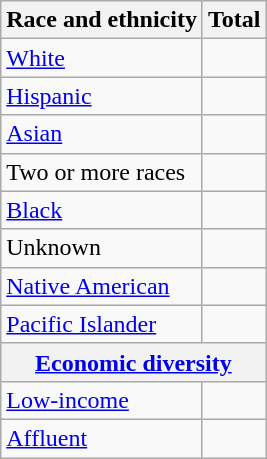<table class="wikitable floatright sortable collapsible"; text-align:right; font-size:80%;">
<tr>
<th>Race and ethnicity</th>
<th colspan="2" data-sort-type=number>Total</th>
</tr>
<tr>
<td><a href='#'>White</a></td>
<td align=right></td>
</tr>
<tr>
<td><a href='#'>Hispanic</a></td>
<td align=right></td>
</tr>
<tr>
<td><a href='#'>Asian</a></td>
<td align=right></td>
</tr>
<tr>
<td>Two or more races</td>
<td align=right></td>
</tr>
<tr>
<td><a href='#'>Black</a></td>
<td align=right></td>
</tr>
<tr>
<td>Unknown</td>
<td align=right></td>
</tr>
<tr>
<td><a href='#'>Native American</a></td>
<td align=right></td>
</tr>
<tr>
<td><a href='#'>Pacific Islander</a></td>
<td align=right></td>
</tr>
<tr>
<th colspan="4" data-sort-type=number><a href='#'>Economic diversity</a></th>
</tr>
<tr>
<td><a href='#'>Low-income</a></td>
<td align=right></td>
</tr>
<tr>
<td><a href='#'>Affluent</a></td>
<td align=right></td>
</tr>
</table>
